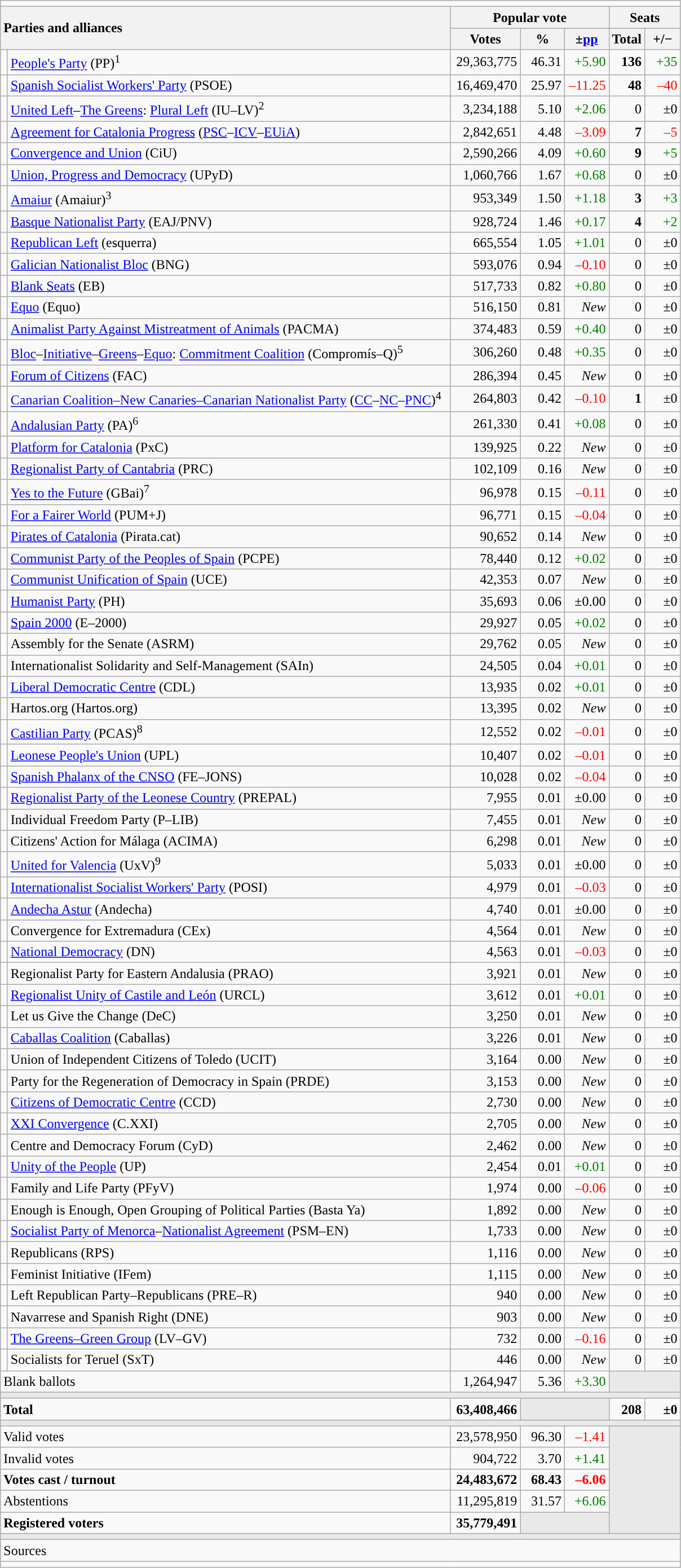<table class="wikitable" style="text-align:right;">
<tr>
<td colspan="7"></td>
</tr>
<tr>
<th style="text-align:left;" rowspan="2" colspan="2" width="525">Parties and alliances</th>
<th colspan="3">Popular vote</th>
<th colspan="2">Seats</th>
</tr>
<tr>
<th width="75">Votes</th>
<th width="45">%</th>
<th width="45">±<a href='#'>pp</a></th>
<th width="35">Total</th>
<th width="35">+/−</th>
</tr>
<tr>
<td width="1" style="color:inherit;background:"></td>
<td align="left"><a href='#'>People's Party</a> (PP)<sup>1</sup></td>
<td>29,363,775</td>
<td>46.31</td>
<td style="color:green;">+5.90</td>
<td><strong>136</strong></td>
<td style="color:green;">+35</td>
</tr>
<tr>
<td style="color:inherit;background:"></td>
<td align="left"><a href='#'>Spanish Socialist Workers' Party</a> (PSOE)</td>
<td>16,469,470</td>
<td>25.97</td>
<td style="color:red;">–11.25</td>
<td><strong>48</strong></td>
<td style="color:red;">–40</td>
</tr>
<tr>
<td style="color:inherit;background:"></td>
<td align="left"><a href='#'>United Left</a>–<a href='#'>The Greens</a>: <a href='#'>Plural Left</a> (IU–LV)<sup>2</sup></td>
<td>3,234,188</td>
<td>5.10</td>
<td style="color:green;">+2.06</td>
<td>0</td>
<td>±0</td>
</tr>
<tr>
<td style="color:inherit;background:"></td>
<td align="left"><a href='#'>Agreement for Catalonia Progress</a> (<a href='#'>PSC</a>–<a href='#'>ICV</a>–<a href='#'>EUiA</a>)</td>
<td>2,842,651</td>
<td>4.48</td>
<td style="color:red;">–3.09</td>
<td><strong>7</strong></td>
<td style="color:red;">–5</td>
</tr>
<tr>
<td style="color:inherit;background:"></td>
<td align="left"><a href='#'>Convergence and Union</a> (CiU)</td>
<td>2,590,266</td>
<td>4.09</td>
<td style="color:green;">+0.60</td>
<td><strong>9</strong></td>
<td style="color:green;">+5</td>
</tr>
<tr>
<td style="color:inherit;background:"></td>
<td align="left"><a href='#'>Union, Progress and Democracy</a> (UPyD)</td>
<td>1,060,766</td>
<td>1.67</td>
<td style="color:green;">+0.68</td>
<td>0</td>
<td>±0</td>
</tr>
<tr>
<td style="color:inherit;background:"></td>
<td align="left"><a href='#'>Amaiur</a> (Amaiur)<sup>3</sup></td>
<td>953,349</td>
<td>1.50</td>
<td style="color:green;">+1.18</td>
<td><strong>3</strong></td>
<td style="color:green;">+3</td>
</tr>
<tr>
<td style="color:inherit;background:"></td>
<td align="left"><a href='#'>Basque Nationalist Party</a> (EAJ/PNV)</td>
<td>928,724</td>
<td>1.46</td>
<td style="color:green;">+0.17</td>
<td><strong>4</strong></td>
<td style="color:green;">+2</td>
</tr>
<tr>
<td style="color:inherit;background:"></td>
<td align="left"><a href='#'>Republican Left</a> (esquerra)</td>
<td>665,554</td>
<td>1.05</td>
<td style="color:green;">+1.01</td>
<td>0</td>
<td>±0</td>
</tr>
<tr>
<td style="color:inherit;background:"></td>
<td align="left"><a href='#'>Galician Nationalist Bloc</a> (BNG)</td>
<td>593,076</td>
<td>0.94</td>
<td style="color:red;">–0.10</td>
<td>0</td>
<td>±0</td>
</tr>
<tr>
<td style="color:inherit;background:"></td>
<td align="left"><a href='#'>Blank Seats</a> (EB)</td>
<td>517,733</td>
<td>0.82</td>
<td style="color:green;">+0.80</td>
<td>0</td>
<td>±0</td>
</tr>
<tr>
<td style="color:inherit;background:"></td>
<td align="left"><a href='#'>Equo</a> (Equo)</td>
<td>516,150</td>
<td>0.81</td>
<td><em>New</em></td>
<td>0</td>
<td>±0</td>
</tr>
<tr>
<td style="color:inherit;background:"></td>
<td align="left"><a href='#'>Animalist Party Against Mistreatment of Animals</a> (PACMA)</td>
<td>374,483</td>
<td>0.59</td>
<td style="color:green;">+0.40</td>
<td>0</td>
<td>±0</td>
</tr>
<tr>
<td style="color:inherit;background:"></td>
<td align="left"><a href='#'>Bloc</a>–<a href='#'>Initiative</a>–<a href='#'>Greens</a>–<a href='#'>Equo</a>: <a href='#'>Commitment Coalition</a> (Compromís–Q)<sup>5</sup></td>
<td>306,260</td>
<td>0.48</td>
<td style="color:green;">+0.35</td>
<td>0</td>
<td>±0</td>
</tr>
<tr>
<td style="color:inherit;background:"></td>
<td align="left"><a href='#'>Forum of Citizens</a> (FAC)</td>
<td>286,394</td>
<td>0.45</td>
<td><em>New</em></td>
<td>0</td>
<td>±0</td>
</tr>
<tr>
<td style="color:inherit;background:"></td>
<td align="left"><a href='#'>Canarian Coalition–New Canaries–Canarian Nationalist Party</a> (<a href='#'>CC</a>–<a href='#'>NC</a>–<a href='#'>PNC</a>)<sup>4</sup></td>
<td>264,803</td>
<td>0.42</td>
<td style="color:red;">–0.10</td>
<td><strong>1</strong></td>
<td>±0</td>
</tr>
<tr>
<td style="color:inherit;background:"></td>
<td align="left"><a href='#'>Andalusian Party</a> (PA)<sup>6</sup></td>
<td>261,330</td>
<td>0.41</td>
<td style="color:green;">+0.08</td>
<td>0</td>
<td>±0</td>
</tr>
<tr>
<td style="color:inherit;background:"></td>
<td align="left"><a href='#'>Platform for Catalonia</a> (PxC)</td>
<td>139,925</td>
<td>0.22</td>
<td><em>New</em></td>
<td>0</td>
<td>±0</td>
</tr>
<tr>
<td style="color:inherit;background:"></td>
<td align="left"><a href='#'>Regionalist Party of Cantabria</a> (PRC)</td>
<td>102,109</td>
<td>0.16</td>
<td><em>New</em></td>
<td>0</td>
<td>±0</td>
</tr>
<tr>
<td style="color:inherit;background:"></td>
<td align="left"><a href='#'>Yes to the Future</a> (GBai)<sup>7</sup></td>
<td>96,978</td>
<td>0.15</td>
<td style="color:red;">–0.11</td>
<td>0</td>
<td>±0</td>
</tr>
<tr>
<td style="color:inherit;background:"></td>
<td align="left"><a href='#'>For a Fairer World</a> (PUM+J)</td>
<td>96,771</td>
<td>0.15</td>
<td style="color:red;">–0.04</td>
<td>0</td>
<td>±0</td>
</tr>
<tr>
<td style="color:inherit;background:"></td>
<td align="left"><a href='#'>Pirates of Catalonia</a> (Pirata.cat)</td>
<td>90,652</td>
<td>0.14</td>
<td><em>New</em></td>
<td>0</td>
<td>±0</td>
</tr>
<tr>
<td style="color:inherit;background:"></td>
<td align="left"><a href='#'>Communist Party of the Peoples of Spain</a> (PCPE)</td>
<td>78,440</td>
<td>0.12</td>
<td style="color:green;">+0.02</td>
<td>0</td>
<td>±0</td>
</tr>
<tr>
<td style="color:inherit;background:"></td>
<td align="left"><a href='#'>Communist Unification of Spain</a> (UCE)</td>
<td>42,353</td>
<td>0.07</td>
<td><em>New</em></td>
<td>0</td>
<td>±0</td>
</tr>
<tr>
<td style="color:inherit;background:"></td>
<td align="left"><a href='#'>Humanist Party</a> (PH)</td>
<td>35,693</td>
<td>0.06</td>
<td>±0.00</td>
<td>0</td>
<td>±0</td>
</tr>
<tr>
<td style="color:inherit;background:"></td>
<td align="left"><a href='#'>Spain 2000</a> (E–2000)</td>
<td>29,927</td>
<td>0.05</td>
<td style="color:green;">+0.02</td>
<td>0</td>
<td>±0</td>
</tr>
<tr>
<td bgcolor="white"></td>
<td align="left">Assembly for the Senate (ASRM)</td>
<td>29,762</td>
<td>0.05</td>
<td><em>New</em></td>
<td>0</td>
<td>±0</td>
</tr>
<tr>
<td style="color:inherit;background:"></td>
<td align="left">Internationalist Solidarity and Self-Management (SAIn)</td>
<td>24,505</td>
<td>0.04</td>
<td style="color:green;">+0.01</td>
<td>0</td>
<td>±0</td>
</tr>
<tr>
<td style="color:inherit;background:"></td>
<td align="left"><a href='#'>Liberal Democratic Centre</a> (CDL)</td>
<td>13,935</td>
<td>0.02</td>
<td style="color:green;">+0.01</td>
<td>0</td>
<td>±0</td>
</tr>
<tr>
<td style="color:inherit;background:"></td>
<td align="left">Hartos.org (Hartos.org)</td>
<td>13,395</td>
<td>0.02</td>
<td><em>New</em></td>
<td>0</td>
<td>±0</td>
</tr>
<tr>
<td style="color:inherit;background:"></td>
<td align="left"><a href='#'>Castilian Party</a> (PCAS)<sup>8</sup></td>
<td>12,552</td>
<td>0.02</td>
<td style="color:red;">–0.01</td>
<td>0</td>
<td>±0</td>
</tr>
<tr>
<td style="color:inherit;background:"></td>
<td align="left"><a href='#'>Leonese People's Union</a> (UPL)</td>
<td>10,407</td>
<td>0.02</td>
<td style="color:red;">–0.01</td>
<td>0</td>
<td>±0</td>
</tr>
<tr>
<td style="color:inherit;background:"></td>
<td align="left"><a href='#'>Spanish Phalanx of the CNSO</a> (FE–JONS)</td>
<td>10,028</td>
<td>0.02</td>
<td style="color:red;">–0.04</td>
<td>0</td>
<td>±0</td>
</tr>
<tr>
<td style="color:inherit;background:"></td>
<td align="left"><a href='#'>Regionalist Party of the Leonese Country</a> (PREPAL)</td>
<td>7,955</td>
<td>0.01</td>
<td>±0.00</td>
<td>0</td>
<td>±0</td>
</tr>
<tr>
<td style="color:inherit;background:"></td>
<td align="left">Individual Freedom Party (P–LIB)</td>
<td>7,455</td>
<td>0.01</td>
<td><em>New</em></td>
<td>0</td>
<td>±0</td>
</tr>
<tr>
<td style="color:inherit;background:"></td>
<td align="left">Citizens' Action for Málaga (ACIMA)</td>
<td>6,298</td>
<td>0.01</td>
<td><em>New</em></td>
<td>0</td>
<td>±0</td>
</tr>
<tr>
<td style="color:inherit;background:"></td>
<td align="left"><a href='#'>United for Valencia</a> (UxV)<sup>9</sup></td>
<td>5,033</td>
<td>0.01</td>
<td>±0.00</td>
<td>0</td>
<td>±0</td>
</tr>
<tr>
<td style="color:inherit;background:"></td>
<td align="left"><a href='#'>Internationalist Socialist Workers' Party</a> (POSI)</td>
<td>4,979</td>
<td>0.01</td>
<td style="color:red;">–0.03</td>
<td>0</td>
<td>±0</td>
</tr>
<tr>
<td style="color:inherit;background:"></td>
<td align="left"><a href='#'>Andecha Astur</a> (Andecha)</td>
<td>4,740</td>
<td>0.01</td>
<td>±0.00</td>
<td>0</td>
<td>±0</td>
</tr>
<tr>
<td style="color:inherit;background:"></td>
<td align="left">Convergence for Extremadura (CEx)</td>
<td>4,564</td>
<td>0.01</td>
<td><em>New</em></td>
<td>0</td>
<td>±0</td>
</tr>
<tr>
<td style="color:inherit;background:"></td>
<td align="left"><a href='#'>National Democracy</a> (DN)</td>
<td>4,563</td>
<td>0.01</td>
<td style="color:red;">–0.03</td>
<td>0</td>
<td>±0</td>
</tr>
<tr>
<td style="color:inherit;background:"></td>
<td align="left">Regionalist Party for Eastern Andalusia (PRAO)</td>
<td>3,921</td>
<td>0.01</td>
<td><em>New</em></td>
<td>0</td>
<td>±0</td>
</tr>
<tr>
<td style="color:inherit;background:"></td>
<td align="left"><a href='#'>Regionalist Unity of Castile and León</a> (URCL)</td>
<td>3,612</td>
<td>0.01</td>
<td style="color:green;">+0.01</td>
<td>0</td>
<td>±0</td>
</tr>
<tr>
<td style="color:inherit;background:"></td>
<td align="left">Let us Give the Change (DeC)</td>
<td>3,250</td>
<td>0.01</td>
<td><em>New</em></td>
<td>0</td>
<td>±0</td>
</tr>
<tr>
<td style="color:inherit;background:"></td>
<td align="left"><a href='#'>Caballas Coalition</a> (Caballas)</td>
<td>3,226</td>
<td>0.01</td>
<td><em>New</em></td>
<td>0</td>
<td>±0</td>
</tr>
<tr>
<td style="color:inherit;background:"></td>
<td align="left">Union of Independent Citizens of Toledo (UCIT)</td>
<td>3,164</td>
<td>0.00</td>
<td><em>New</em></td>
<td>0</td>
<td>±0</td>
</tr>
<tr>
<td style="color:inherit;background:"></td>
<td align="left">Party for the Regeneration of Democracy in Spain (PRDE)</td>
<td>3,153</td>
<td>0.00</td>
<td><em>New</em></td>
<td>0</td>
<td>±0</td>
</tr>
<tr>
<td style="color:inherit;background:"></td>
<td align="left"><a href='#'>Citizens of Democratic Centre</a> (CCD)</td>
<td>2,730</td>
<td>0.00</td>
<td><em>New</em></td>
<td>0</td>
<td>±0</td>
</tr>
<tr>
<td style="color:inherit;background:"></td>
<td align="left"><a href='#'>XXI Convergence</a> (C.XXI)</td>
<td>2,705</td>
<td>0.00</td>
<td><em>New</em></td>
<td>0</td>
<td>±0</td>
</tr>
<tr>
<td style="color:inherit;background:"></td>
<td align="left">Centre and Democracy Forum (CyD)</td>
<td>2,462</td>
<td>0.00</td>
<td><em>New</em></td>
<td>0</td>
<td>±0</td>
</tr>
<tr>
<td style="color:inherit;background:"></td>
<td align="left"><a href='#'>Unity of the People</a> (UP)</td>
<td>2,454</td>
<td>0.01</td>
<td style="color:green;">+0.01</td>
<td>0</td>
<td>±0</td>
</tr>
<tr>
<td style="color:inherit;background:"></td>
<td align="left">Family and Life Party (PFyV)</td>
<td>1,974</td>
<td>0.00</td>
<td style="color:red;">–0.06</td>
<td>0</td>
<td>±0</td>
</tr>
<tr>
<td style="color:inherit;background:"></td>
<td align="left">Enough is Enough, Open Grouping of Political Parties (Basta Ya)</td>
<td>1,892</td>
<td>0.00</td>
<td><em>New</em></td>
<td>0</td>
<td>±0</td>
</tr>
<tr>
<td style="color:inherit;background:"></td>
<td align="left"><a href='#'>Socialist Party of Menorca</a>–<a href='#'>Nationalist Agreement</a> (PSM–EN)</td>
<td>1,733</td>
<td>0.00</td>
<td><em>New</em></td>
<td>0</td>
<td>±0</td>
</tr>
<tr>
<td style="color:inherit;background:"></td>
<td align="left">Republicans (RPS)</td>
<td>1,116</td>
<td>0.00</td>
<td><em>New</em></td>
<td>0</td>
<td>±0</td>
</tr>
<tr>
<td style="color:inherit;background:"></td>
<td align="left">Feminist Initiative (IFem)</td>
<td>1,115</td>
<td>0.00</td>
<td><em>New</em></td>
<td>0</td>
<td>±0</td>
</tr>
<tr>
<td style="color:inherit;background:"></td>
<td align="left">Left Republican Party–Republicans (PRE–R)</td>
<td>940</td>
<td>0.00</td>
<td><em>New</em></td>
<td>0</td>
<td>±0</td>
</tr>
<tr>
<td style="color:inherit;background:"></td>
<td align="left">Navarrese and Spanish Right (DNE)</td>
<td>903</td>
<td>0.00</td>
<td><em>New</em></td>
<td>0</td>
<td>±0</td>
</tr>
<tr>
<td style="color:inherit;background:"></td>
<td align="left"><a href='#'>The Greens–Green Group</a> (LV–GV)</td>
<td>732</td>
<td>0.00</td>
<td style="color:red;">–0.16</td>
<td>0</td>
<td>±0</td>
</tr>
<tr>
<td style="color:inherit;background:"></td>
<td align="left">Socialists for Teruel (SxT)</td>
<td>446</td>
<td>0.00</td>
<td><em>New</em></td>
<td>0</td>
<td>±0</td>
</tr>
<tr>
<td align="left" colspan="2">Blank ballots</td>
<td>1,264,947</td>
<td>5.36</td>
<td style="color:green;">+3.30</td>
<td bgcolor="#E9E9E9" colspan="2"></td>
</tr>
<tr>
<td colspan="7" bgcolor="#E9E9E9"></td>
</tr>
<tr style="font-weight:bold;">
<td align="left" colspan="2">Total</td>
<td>63,408,466</td>
<td bgcolor="#E9E9E9" colspan="2"></td>
<td>208</td>
<td>±0</td>
</tr>
<tr>
<td colspan="7" bgcolor="#E9E9E9"></td>
</tr>
<tr>
<td align="left" colspan="2">Valid votes</td>
<td>23,578,950</td>
<td>96.30</td>
<td style="color:red;">–1.41</td>
<td bgcolor="#E9E9E9" colspan="2" rowspan="5"></td>
</tr>
<tr>
<td align="left" colspan="2">Invalid votes</td>
<td>904,722</td>
<td>3.70</td>
<td style="color:green;">+1.41</td>
</tr>
<tr style="font-weight:bold;">
<td align="left" colspan="2">Votes cast / turnout</td>
<td>24,483,672</td>
<td>68.43</td>
<td style="color:red;">–6.06</td>
</tr>
<tr>
<td align="left" colspan="2">Abstentions</td>
<td>11,295,819</td>
<td>31.57</td>
<td style="color:green;">+6.06</td>
</tr>
<tr style="font-weight:bold;">
<td align="left" colspan="2">Registered voters</td>
<td>35,779,491</td>
<td bgcolor="#E9E9E9" colspan="2"></td>
</tr>
<tr>
<td colspan="7" bgcolor="#E9E9E9"></td>
</tr>
<tr>
<td align="left" colspan="7">Sources</td>
</tr>
<tr>
<td colspan="7" style="text-align:left; max-width:790px;"></td>
</tr>
</table>
